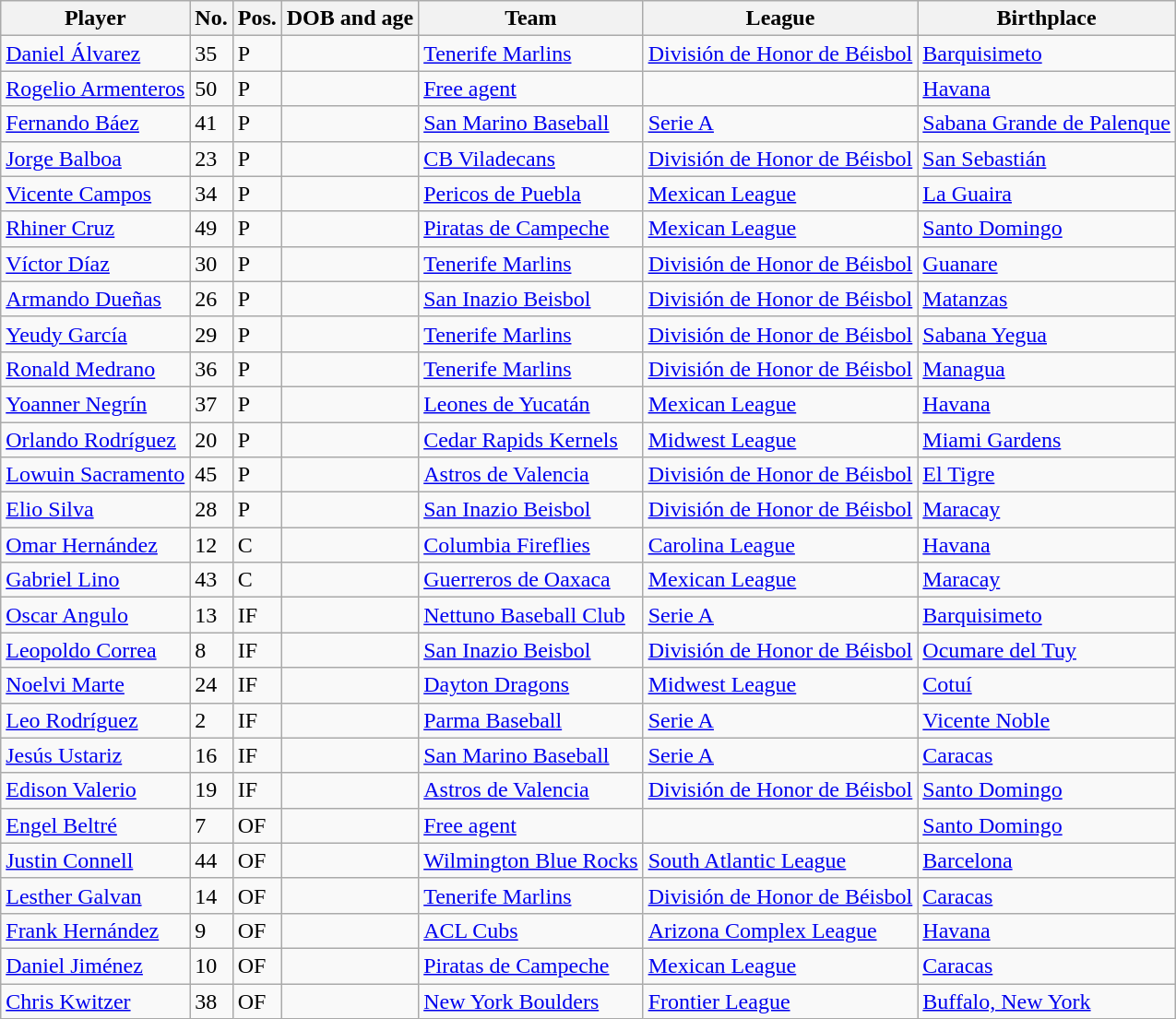<table class="wikitable sortable" style="white-space:nowrap;">
<tr>
<th>Player</th>
<th>No.</th>
<th>Pos.</th>
<th>DOB and age</th>
<th>Team</th>
<th>League</th>
<th>Birthplace</th>
</tr>
<tr>
<td><a href='#'>Daniel Álvarez</a></td>
<td>35</td>
<td>P</td>
<td></td>
<td> <a href='#'>Tenerife Marlins</a></td>
<td><a href='#'>División de Honor de Béisbol</a></td>
<td> <a href='#'>Barquisimeto</a></td>
</tr>
<tr>
<td><a href='#'>Rogelio Armenteros</a></td>
<td>50</td>
<td>P</td>
<td></td>
<td><a href='#'>Free agent</a></td>
<td></td>
<td> <a href='#'>Havana</a></td>
</tr>
<tr>
<td><a href='#'>Fernando Báez</a></td>
<td>41</td>
<td>P</td>
<td></td>
<td>  <a href='#'>San Marino Baseball</a></td>
<td><a href='#'>Serie A</a></td>
<td> <a href='#'>Sabana Grande de Palenque</a></td>
</tr>
<tr>
<td><a href='#'>Jorge Balboa</a></td>
<td>23</td>
<td>P</td>
<td></td>
<td> <a href='#'>CB Viladecans</a></td>
<td><a href='#'>División de Honor de Béisbol</a></td>
<td> <a href='#'>San Sebastián</a></td>
</tr>
<tr>
<td><a href='#'>Vicente Campos</a></td>
<td>34</td>
<td>P</td>
<td></td>
<td> <a href='#'>Pericos de Puebla</a></td>
<td><a href='#'>Mexican League</a></td>
<td> <a href='#'>La Guaira</a></td>
</tr>
<tr>
<td><a href='#'>Rhiner Cruz</a></td>
<td>49</td>
<td>P</td>
<td></td>
<td> <a href='#'>Piratas de Campeche</a></td>
<td><a href='#'>Mexican League</a></td>
<td> <a href='#'>Santo Domingo</a></td>
</tr>
<tr>
<td><a href='#'>Víctor Díaz</a></td>
<td>30</td>
<td>P</td>
<td></td>
<td> <a href='#'>Tenerife Marlins</a></td>
<td><a href='#'>División de Honor de Béisbol</a></td>
<td> <a href='#'>Guanare</a></td>
</tr>
<tr>
<td><a href='#'>Armando Dueñas</a></td>
<td>26</td>
<td>P</td>
<td></td>
<td> <a href='#'>San Inazio Beisbol</a></td>
<td><a href='#'>División de Honor de Béisbol</a></td>
<td> <a href='#'>Matanzas</a></td>
</tr>
<tr>
<td><a href='#'>Yeudy García</a></td>
<td>29</td>
<td>P</td>
<td></td>
<td> <a href='#'>Tenerife Marlins</a></td>
<td><a href='#'>División de Honor de Béisbol</a></td>
<td> <a href='#'>Sabana Yegua</a></td>
</tr>
<tr>
<td><a href='#'>Ronald Medrano</a></td>
<td>36</td>
<td>P</td>
<td></td>
<td> <a href='#'>Tenerife Marlins</a></td>
<td><a href='#'>División de Honor de Béisbol</a></td>
<td> <a href='#'>Managua</a></td>
</tr>
<tr>
<td><a href='#'>Yoanner Negrín</a></td>
<td>37</td>
<td>P</td>
<td></td>
<td> <a href='#'>Leones de Yucatán</a></td>
<td><a href='#'>Mexican League</a></td>
<td> <a href='#'>Havana</a></td>
</tr>
<tr>
<td><a href='#'>Orlando Rodríguez</a></td>
<td>20</td>
<td>P</td>
<td></td>
<td> <a href='#'>Cedar Rapids Kernels</a></td>
<td><a href='#'>Midwest League</a></td>
<td> <a href='#'>Miami Gardens</a></td>
</tr>
<tr>
<td><a href='#'>Lowuin Sacramento</a></td>
<td>45</td>
<td>P</td>
<td></td>
<td> <a href='#'>Astros de Valencia</a></td>
<td><a href='#'>División de Honor de Béisbol</a></td>
<td> <a href='#'>El Tigre</a></td>
</tr>
<tr>
<td><a href='#'>Elio Silva</a></td>
<td>28</td>
<td>P</td>
<td></td>
<td> <a href='#'>San Inazio Beisbol</a></td>
<td><a href='#'>División de Honor de Béisbol</a></td>
<td> <a href='#'>Maracay</a></td>
</tr>
<tr>
<td><a href='#'>Omar Hernández</a></td>
<td>12</td>
<td>C</td>
<td></td>
<td> <a href='#'>Columbia Fireflies</a></td>
<td><a href='#'>Carolina League</a></td>
<td> <a href='#'>Havana</a></td>
</tr>
<tr>
<td><a href='#'>Gabriel Lino</a></td>
<td>43</td>
<td>C</td>
<td></td>
<td> <a href='#'>Guerreros de Oaxaca</a></td>
<td><a href='#'>Mexican League</a></td>
<td> <a href='#'>Maracay</a></td>
</tr>
<tr>
<td><a href='#'>Oscar Angulo</a></td>
<td>13</td>
<td>IF</td>
<td></td>
<td> <a href='#'>Nettuno Baseball Club</a></td>
<td><a href='#'>Serie A</a></td>
<td> <a href='#'>Barquisimeto</a></td>
</tr>
<tr>
<td><a href='#'>Leopoldo Correa</a></td>
<td>8</td>
<td>IF</td>
<td></td>
<td> <a href='#'>San Inazio Beisbol</a></td>
<td><a href='#'>División de Honor de Béisbol</a></td>
<td> <a href='#'>Ocumare del Tuy</a></td>
</tr>
<tr>
<td><a href='#'>Noelvi Marte</a></td>
<td>24</td>
<td>IF</td>
<td></td>
<td> <a href='#'>Dayton Dragons</a></td>
<td><a href='#'>Midwest League</a></td>
<td> <a href='#'>Cotuí</a></td>
</tr>
<tr>
<td><a href='#'>Leo Rodríguez</a></td>
<td>2</td>
<td>IF</td>
<td></td>
<td> <a href='#'>Parma Baseball</a></td>
<td><a href='#'>Serie A</a></td>
<td> <a href='#'>Vicente Noble</a></td>
</tr>
<tr>
<td><a href='#'>Jesús Ustariz</a></td>
<td>16</td>
<td>IF</td>
<td></td>
<td>  <a href='#'>San Marino Baseball</a></td>
<td><a href='#'>Serie A</a></td>
<td> <a href='#'>Caracas</a></td>
</tr>
<tr>
<td><a href='#'>Edison Valerio</a></td>
<td>19</td>
<td>IF</td>
<td></td>
<td>  <a href='#'>Astros de Valencia</a></td>
<td><a href='#'>División de Honor de Béisbol</a></td>
<td> <a href='#'>Santo Domingo</a></td>
</tr>
<tr>
<td><a href='#'>Engel Beltré</a></td>
<td>7</td>
<td>OF</td>
<td></td>
<td><a href='#'>Free agent</a></td>
<td></td>
<td> <a href='#'>Santo Domingo</a></td>
</tr>
<tr>
<td><a href='#'>Justin Connell</a></td>
<td>44</td>
<td>OF</td>
<td></td>
<td>  <a href='#'>Wilmington Blue Rocks</a></td>
<td><a href='#'>South Atlantic League</a></td>
<td> <a href='#'>Barcelona</a></td>
</tr>
<tr>
<td><a href='#'>Lesther Galvan</a></td>
<td>14</td>
<td>OF</td>
<td></td>
<td> <a href='#'>Tenerife Marlins</a></td>
<td><a href='#'>División de Honor de Béisbol</a></td>
<td> <a href='#'>Caracas</a></td>
</tr>
<tr>
<td><a href='#'>Frank Hernández</a></td>
<td>9</td>
<td>OF</td>
<td></td>
<td> <a href='#'>ACL Cubs</a></td>
<td><a href='#'>Arizona Complex League</a></td>
<td> <a href='#'>Havana</a></td>
</tr>
<tr>
<td><a href='#'>Daniel Jiménez</a></td>
<td>10</td>
<td>OF</td>
<td></td>
<td> <a href='#'>Piratas de Campeche</a></td>
<td><a href='#'>Mexican League</a></td>
<td> <a href='#'>Caracas</a></td>
</tr>
<tr>
<td><a href='#'>Chris Kwitzer</a></td>
<td>38</td>
<td>OF</td>
<td></td>
<td>  <a href='#'>New York Boulders</a></td>
<td><a href='#'>Frontier League</a></td>
<td> <a href='#'>Buffalo, New York</a></td>
</tr>
</table>
